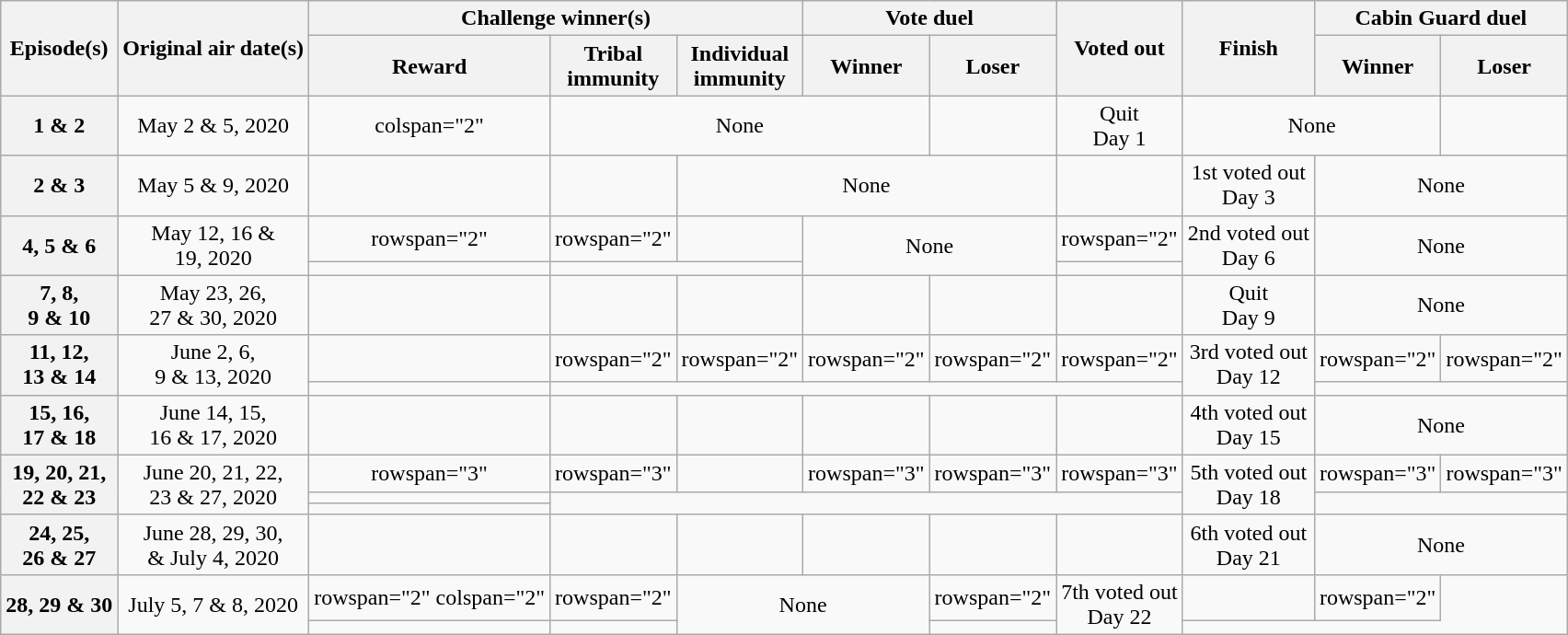<table class="wikitable plainrowheaders nowrap" style="margin:auto; text-align:center">
<tr>
<th scope="col" rowspan="2">Episode(s)</th>
<th scope="col" rowspan="2">Original air date(s)</th>
<th scope="col" colspan="3">Challenge winner(s)</th>
<th scope="col" colspan="2">Vote duel</th>
<th scope="col" rowspan="2">Voted out</th>
<th scope="col" rowspan="2">Finish</th>
<th scope="col" colspan="2">Cabin Guard duel</th>
</tr>
<tr>
<th scope="col">Reward</th>
<th scope="col">Tribal<br>immunity</th>
<th scope="col">Individual<br>immunity</th>
<th scope="col">Winner</th>
<th scope="col">Loser</th>
<th scope="col">Winner</th>
<th scope="col">Loser</th>
</tr>
<tr>
<th>1 & 2</th>
<td>May 2 & 5, 2020</td>
<td>colspan="2" </td>
<td colspan="3">None</td>
<td></td>
<td>Quit<br>Day 1</td>
<td colspan="2">None</td>
</tr>
<tr>
<th>2 & 3</th>
<td>May 5 & 9, 2020</td>
<td></td>
<td></td>
<td colspan="3">None</td>
<td></td>
<td>1st voted out<br>Day 3</td>
<td colspan="2">None</td>
</tr>
<tr>
<th rowspan="2">4, 5 & 6</th>
<td rowspan="2">May 12, 16 &<br>19, 2020</td>
<td>rowspan="2" </td>
<td>rowspan="2" </td>
<td></td>
<td rowspan="2" colspan="2">None</td>
<td>rowspan="2" </td>
<td rowspan="2">2nd voted out<br>Day 6</td>
<td rowspan="2" colspan="2">None</td>
</tr>
<tr>
<td></td>
</tr>
<tr>
<th>7, 8,<br>9 & 10</th>
<td>May 23, 26,<br>27 & 30, 2020</td>
<td></td>
<td></td>
<td></td>
<td></td>
<td></td>
<td></td>
<td>Quit<br>Day 9</td>
<td colspan="2">None</td>
</tr>
<tr>
<th rowspan="2">11, 12,<br>13 & 14</th>
<td rowspan="2">June 2, 6,<br>9 & 13, 2020</td>
<td></td>
<td>rowspan="2" </td>
<td>rowspan="2" </td>
<td>rowspan="2" </td>
<td>rowspan="2" </td>
<td>rowspan="2" </td>
<td rowspan="2">3rd voted out<br>Day 12</td>
<td>rowspan="2" </td>
<td>rowspan="2" </td>
</tr>
<tr>
<td></td>
</tr>
<tr>
<th>15, 16,<br>17 & 18</th>
<td>June 14, 15,<br>16 & 17, 2020</td>
<td></td>
<td></td>
<td></td>
<td></td>
<td></td>
<td></td>
<td>4th voted out<br>Day 15</td>
<td colspan="2">None</td>
</tr>
<tr>
<th rowspan="3">19, 20, 21,<br>22 & 23</th>
<td rowspan="3">June 20, 21, 22,<br>23 & 27, 2020</td>
<td>rowspan="3" </td>
<td>rowspan="3" </td>
<td></td>
<td>rowspan="3" </td>
<td>rowspan="3" </td>
<td>rowspan="3" </td>
<td rowspan="3">5th voted out<br>Day 18</td>
<td>rowspan="3" </td>
<td>rowspan="3" </td>
</tr>
<tr>
<td></td>
</tr>
<tr>
<td></td>
</tr>
<tr>
<th>24, 25,<br>26 & 27</th>
<td>June 28, 29, 30,<br>& July 4, 2020</td>
<td></td>
<td></td>
<td></td>
<td></td>
<td></td>
<td></td>
<td>6th voted out<br>Day 21</td>
<td colspan="2">None</td>
</tr>
<tr>
<th rowspan="2">28, 29 & 30</th>
<td rowspan="2">July 5, 7 & 8, 2020</td>
<td>rowspan="2" colspan="2" </td>
<td>rowspan="2" </td>
<td rowspan="2" colspan="2">None</td>
<td>rowspan="2" </td>
<td rowspan="2">7th voted out<br>Day 22</td>
<td></td>
<td>rowspan="2" </td>
</tr>
<tr>
<td></td>
</tr>
</table>
